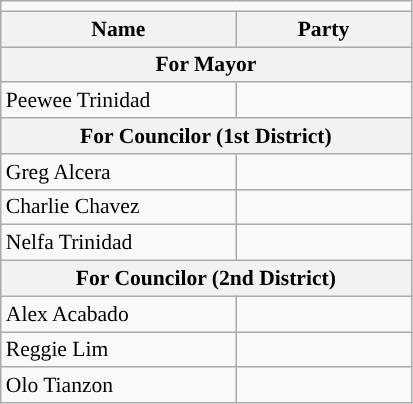<table class="wikitable" style="font-size:90%">
<tr>
<td colspan="4" style="color:inherit;background:"></td>
</tr>
<tr>
<th width="150px">Name</th>
<th colspan="2" width="110px">Party</th>
</tr>
<tr>
<th colspan="3">For Mayor</th>
</tr>
<tr>
<td>Peewee Trinidad</td>
<td></td>
</tr>
<tr>
<th colspan="3">For Councilor (1st District)</th>
</tr>
<tr>
<td>Greg Alcera</td>
<td></td>
</tr>
<tr>
<td>Charlie Chavez</td>
<td></td>
</tr>
<tr>
<td>Nelfa Trinidad</td>
<td></td>
</tr>
<tr>
<th colspan="3">For Councilor (2nd District)</th>
</tr>
<tr>
<td>Alex Acabado</td>
<td></td>
</tr>
<tr>
<td>Reggie Lim</td>
<td></td>
</tr>
<tr>
<td>Olo Tianzon</td>
<td></td>
</tr>
</table>
